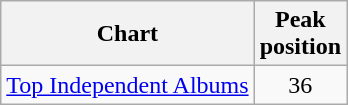<table class ="wikitable">
<tr>
<th>Chart</th>
<th>Peak<br>position</th>
</tr>
<tr>
<td><a href='#'>Top Independent Albums</a></td>
<td align="center">36</td>
</tr>
</table>
